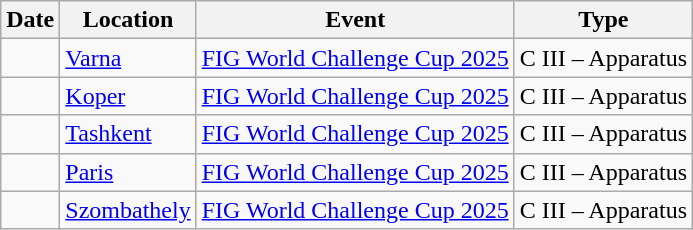<table class="wikitable sortable">
<tr>
<th>Date</th>
<th>Location</th>
<th>Event</th>
<th>Type</th>
</tr>
<tr>
<td></td>
<td> <a href='#'>Varna</a></td>
<td><a href='#'>FIG World Challenge Cup 2025</a></td>
<td>C III – Apparatus</td>
</tr>
<tr>
<td></td>
<td> <a href='#'>Koper</a></td>
<td><a href='#'>FIG World Challenge Cup 2025</a></td>
<td>C III – Apparatus</td>
</tr>
<tr>
<td></td>
<td> <a href='#'>Tashkent</a></td>
<td><a href='#'>FIG World Challenge Cup 2025</a></td>
<td>C III – Apparatus</td>
</tr>
<tr>
<td></td>
<td> <a href='#'>Paris</a></td>
<td><a href='#'>FIG World Challenge Cup 2025</a></td>
<td>C III – Apparatus</td>
</tr>
<tr>
<td></td>
<td> <a href='#'>Szombathely</a></td>
<td><a href='#'>FIG World Challenge Cup 2025</a></td>
<td>C III – Apparatus</td>
</tr>
</table>
